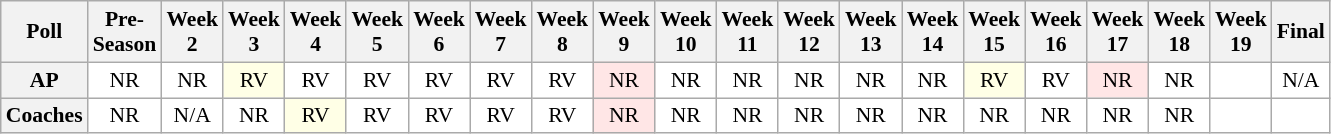<table class="wikitable" style="white-space:nowrap;font-size:90%">
<tr>
<th>Poll</th>
<th>Pre-<br>Season</th>
<th>Week<br>2</th>
<th>Week<br>3</th>
<th>Week<br>4</th>
<th>Week<br>5</th>
<th>Week<br>6</th>
<th>Week<br>7</th>
<th>Week<br>8</th>
<th>Week<br>9</th>
<th>Week<br>10</th>
<th>Week<br>11</th>
<th>Week<br>12</th>
<th>Week<br>13</th>
<th>Week<br>14</th>
<th>Week<br>15</th>
<th>Week<br>16</th>
<th>Week<br>17</th>
<th>Week<br>18</th>
<th>Week<br>19</th>
<th>Final</th>
</tr>
<tr style="text-align:center;">
<th>AP</th>
<td style="background:#FFF;">NR</td>
<td style="background:#FFF;">NR</td>
<td style="background:#FFFFE6;">RV</td>
<td style="background:#FFF;">RV</td>
<td style="background:#FFF;">RV</td>
<td style="background:#FFF;">RV</td>
<td style="background:#FFF;">RV</td>
<td style="background:#FFF;">RV</td>
<td style="background:#FFE6E6;">NR</td>
<td style="background:#FFF;">NR</td>
<td style="background:#FFF;">NR</td>
<td style="background:#FFF;">NR</td>
<td style="background:#FFF;">NR</td>
<td style="background:#FFF;">NR</td>
<td style="background:#FFFFE6;">RV</td>
<td style="background:#FFF;">RV</td>
<td style="background:#FFE6E6;">NR</td>
<td style="background:#FFF;">NR</td>
<td style="background:#FFF;"></td>
<td style="background:#FFF;">N/A</td>
</tr>
<tr style="text-align:center;">
<th>Coaches</th>
<td style="background:#FFF;">NR</td>
<td style="background:#FFF;">N/A</td>
<td style="background:#FFF;">NR</td>
<td style="background:#FFFFE6;">RV</td>
<td style="background:#FFF;">RV</td>
<td style="background:#FFF;">RV</td>
<td style="background:#FFF;">RV</td>
<td style="background:#FFF;">RV</td>
<td style="background:#FFE6E6;">NR</td>
<td style="background:#FFF;">NR</td>
<td style="background:#FFF;">NR</td>
<td style="background:#FFF;">NR</td>
<td style="background:#FFF;">NR</td>
<td style="background:#FFF;">NR</td>
<td style="background:#FFF;">NR</td>
<td style="background:#FFF;">NR</td>
<td style="background:#FFF;">NR</td>
<td style="background:#FFF;">NR</td>
<td style="background:#FFF;"></td>
<td style="background:#FFF;"></td>
</tr>
</table>
